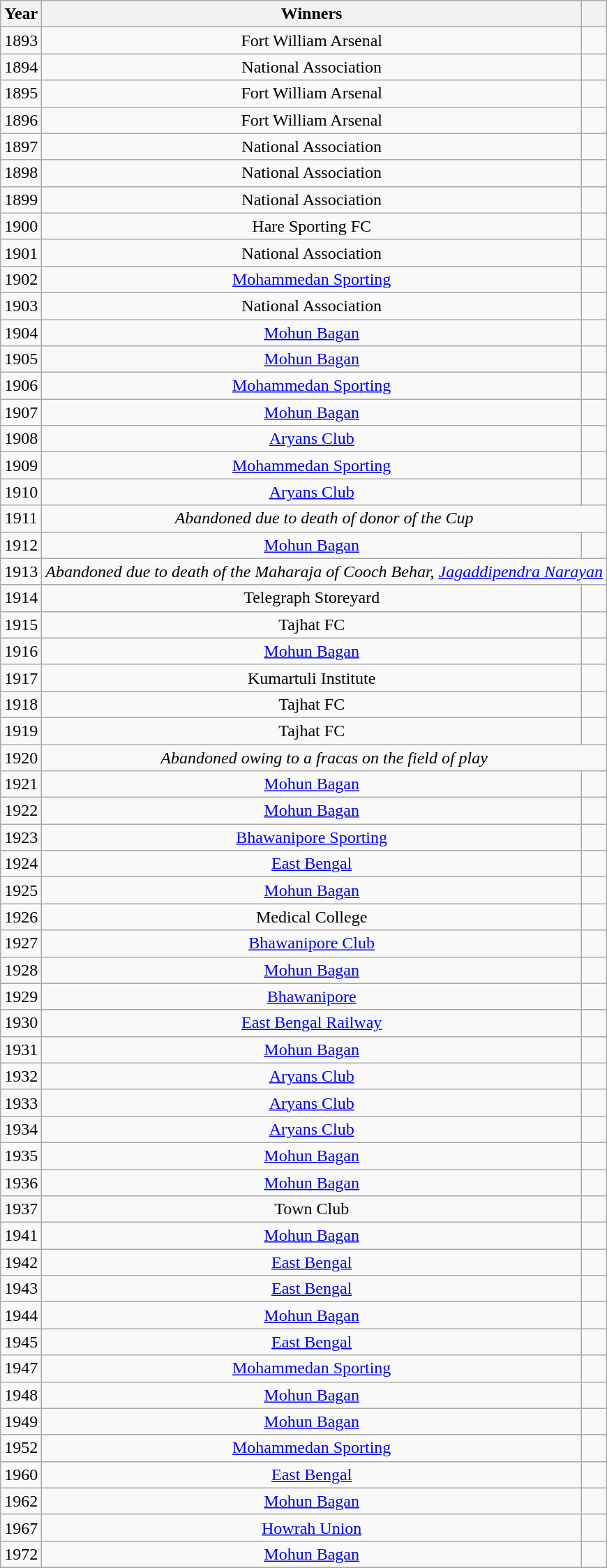<table class="wikitable" style="text-align:center;">
<tr>
<th>Year</th>
<th>Winners</th>
<th></th>
</tr>
<tr>
<td>1893</td>
<td>Fort William Arsenal</td>
<td></td>
</tr>
<tr>
<td>1894</td>
<td>National Association</td>
<td></td>
</tr>
<tr>
<td>1895</td>
<td>Fort William Arsenal</td>
<td></td>
</tr>
<tr>
<td>1896</td>
<td>Fort William Arsenal</td>
<td></td>
</tr>
<tr>
<td>1897</td>
<td>National Association</td>
<td></td>
</tr>
<tr>
<td>1898</td>
<td>National Association</td>
<td></td>
</tr>
<tr>
<td>1899</td>
<td>National Association</td>
<td></td>
</tr>
<tr>
<td>1900</td>
<td>Hare Sporting FC</td>
<td></td>
</tr>
<tr>
<td>1901</td>
<td>National Association</td>
<td></td>
</tr>
<tr>
<td>1902</td>
<td><a href='#'>Mohammedan Sporting</a></td>
<td></td>
</tr>
<tr>
<td>1903</td>
<td>National Association</td>
<td></td>
</tr>
<tr>
<td>1904</td>
<td><a href='#'>Mohun Bagan</a></td>
<td></td>
</tr>
<tr>
<td>1905</td>
<td><a href='#'>Mohun Bagan</a></td>
<td></td>
</tr>
<tr>
<td>1906</td>
<td><a href='#'>Mohammedan Sporting</a></td>
<td></td>
</tr>
<tr>
<td>1907</td>
<td><a href='#'>Mohun Bagan</a></td>
<td></td>
</tr>
<tr>
<td>1908</td>
<td><a href='#'>Aryans Club</a></td>
<td></td>
</tr>
<tr>
<td>1909</td>
<td><a href='#'>Mohammedan Sporting</a></td>
<td></td>
</tr>
<tr>
<td>1910</td>
<td><a href='#'>Aryans Club</a></td>
<td></td>
</tr>
<tr>
<td>1911</td>
<td colspan=2 style="text-align:center;"><em>Abandoned due to death of donor of the Cup</em></td>
</tr>
<tr>
<td>1912</td>
<td><a href='#'>Mohun Bagan</a></td>
<td></td>
</tr>
<tr>
<td>1913</td>
<td colspan=2 style="text-align:center;"><em>Abandoned due to death of the Maharaja of Cooch Behar, <a href='#'>Jagaddipendra Narayan</a></em></td>
</tr>
<tr>
<td>1914</td>
<td>Telegraph Storeyard</td>
<td></td>
</tr>
<tr>
<td>1915</td>
<td>Tajhat FC</td>
<td></td>
</tr>
<tr>
<td>1916</td>
<td><a href='#'>Mohun Bagan</a></td>
<td></td>
</tr>
<tr>
<td>1917</td>
<td>Kumartuli Institute</td>
<td></td>
</tr>
<tr>
<td>1918</td>
<td>Tajhat FC</td>
<td></td>
</tr>
<tr>
<td>1919</td>
<td>Tajhat FC</td>
<td></td>
</tr>
<tr>
<td>1920</td>
<td colspan=2 style="text-align:center;"><em>Abandoned owing to a fracas on the field of play</em></td>
</tr>
<tr>
<td>1921</td>
<td><a href='#'>Mohun Bagan</a></td>
<td></td>
</tr>
<tr>
<td>1922</td>
<td><a href='#'>Mohun Bagan</a></td>
<td></td>
</tr>
<tr>
<td>1923</td>
<td><a href='#'>Bhawanipore Sporting</a></td>
<td></td>
</tr>
<tr>
<td>1924</td>
<td><a href='#'>East Bengal</a></td>
<td></td>
</tr>
<tr>
<td>1925</td>
<td><a href='#'>Mohun Bagan</a></td>
<td></td>
</tr>
<tr>
<td>1926</td>
<td>Medical College</td>
<td></td>
</tr>
<tr>
<td>1927</td>
<td><a href='#'>Bhawanipore Club</a></td>
<td></td>
</tr>
<tr>
<td>1928</td>
<td><a href='#'>Mohun Bagan</a></td>
<td></td>
</tr>
<tr>
<td>1929</td>
<td><a href='#'>Bhawanipore</a></td>
<td></td>
</tr>
<tr>
<td>1930</td>
<td><a href='#'>East Bengal Railway</a></td>
<td></td>
</tr>
<tr>
<td>1931</td>
<td><a href='#'>Mohun Bagan</a></td>
<td></td>
</tr>
<tr>
<td>1932</td>
<td><a href='#'>Aryans Club</a></td>
<td></td>
</tr>
<tr>
<td>1933</td>
<td><a href='#'>Aryans Club</a></td>
<td></td>
</tr>
<tr>
<td>1934</td>
<td><a href='#'>Aryans Club</a></td>
<td></td>
</tr>
<tr>
<td>1935</td>
<td><a href='#'>Mohun Bagan</a></td>
<td></td>
</tr>
<tr>
<td>1936</td>
<td><a href='#'>Mohun Bagan</a></td>
<td></td>
</tr>
<tr>
<td>1937</td>
<td>Town Club</td>
<td></td>
</tr>
<tr>
<td>1941</td>
<td><a href='#'>Mohun Bagan</a></td>
<td></td>
</tr>
<tr>
<td>1942</td>
<td><a href='#'>East Bengal</a></td>
<td></td>
</tr>
<tr>
<td>1943</td>
<td><a href='#'>East Bengal</a></td>
<td></td>
</tr>
<tr>
<td>1944</td>
<td><a href='#'>Mohun Bagan</a></td>
<td></td>
</tr>
<tr>
<td>1945</td>
<td><a href='#'>East Bengal</a></td>
<td></td>
</tr>
<tr>
<td>1947</td>
<td><a href='#'>Mohammedan Sporting</a></td>
<td></td>
</tr>
<tr>
<td>1948</td>
<td><a href='#'>Mohun Bagan</a></td>
<td></td>
</tr>
<tr>
<td>1949</td>
<td><a href='#'>Mohun Bagan</a></td>
<td></td>
</tr>
<tr>
<td>1952</td>
<td><a href='#'>Mohammedan Sporting</a></td>
<td></td>
</tr>
<tr>
<td>1960</td>
<td><a href='#'>East Bengal</a></td>
<td></td>
</tr>
<tr>
<td>1962</td>
<td><a href='#'>Mohun Bagan</a></td>
<td></td>
</tr>
<tr>
<td>1967</td>
<td><a href='#'>Howrah Union</a></td>
<td></td>
</tr>
<tr>
<td>1972</td>
<td><a href='#'>Mohun Bagan</a></td>
<td></td>
</tr>
<tr>
</tr>
</table>
